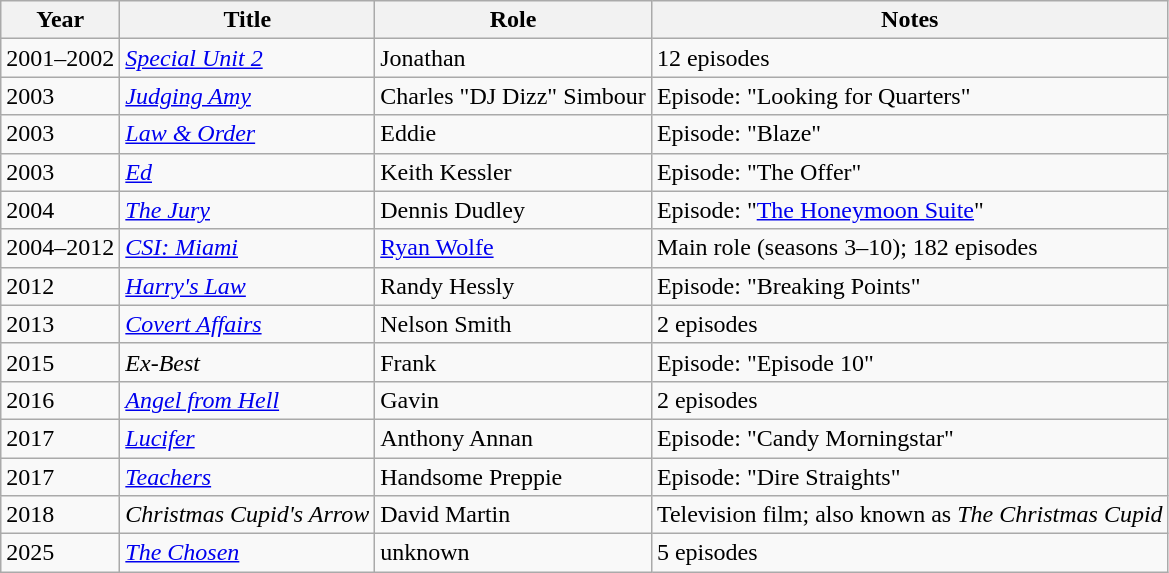<table class="wikitable sortable">
<tr>
<th>Year</th>
<th>Title</th>
<th>Role</th>
<th>Notes</th>
</tr>
<tr>
<td>2001–2002</td>
<td><em><a href='#'>Special Unit 2</a></em></td>
<td>Jonathan</td>
<td>12 episodes</td>
</tr>
<tr>
<td>2003</td>
<td><em><a href='#'>Judging Amy</a></em></td>
<td>Charles "DJ Dizz" Simbour</td>
<td>Episode: "Looking for Quarters"</td>
</tr>
<tr>
<td>2003</td>
<td><em><a href='#'>Law & Order</a></em></td>
<td>Eddie</td>
<td>Episode: "Blaze"</td>
</tr>
<tr>
<td>2003</td>
<td><em><a href='#'>Ed</a></em></td>
<td>Keith Kessler</td>
<td>Episode: "The Offer"</td>
</tr>
<tr>
<td>2004</td>
<td><em><a href='#'>The Jury</a></em></td>
<td>Dennis Dudley</td>
<td>Episode: "<a href='#'>The Honeymoon Suite</a>"</td>
</tr>
<tr>
<td>2004–2012</td>
<td><em><a href='#'>CSI: Miami</a></em></td>
<td><a href='#'>Ryan Wolfe</a></td>
<td>Main role (seasons 3–10); 182 episodes</td>
</tr>
<tr>
<td>2012</td>
<td><em><a href='#'>Harry's Law</a></em></td>
<td>Randy Hessly</td>
<td>Episode: "Breaking Points"</td>
</tr>
<tr>
<td>2013</td>
<td><em><a href='#'>Covert Affairs</a></em></td>
<td>Nelson Smith</td>
<td>2 episodes</td>
</tr>
<tr>
<td>2015</td>
<td><em>Ex-Best</em></td>
<td>Frank</td>
<td>Episode: "Episode 10"</td>
</tr>
<tr>
<td>2016</td>
<td><em><a href='#'>Angel from Hell</a></em></td>
<td>Gavin</td>
<td>2 episodes</td>
</tr>
<tr>
<td>2017</td>
<td><em><a href='#'>Lucifer</a></em></td>
<td>Anthony Annan</td>
<td>Episode: "Candy Morningstar"</td>
</tr>
<tr>
<td>2017</td>
<td><em><a href='#'>Teachers</a></em></td>
<td>Handsome Preppie</td>
<td>Episode: "Dire Straights"</td>
</tr>
<tr>
<td>2018</td>
<td><em>Christmas Cupid's Arrow</em></td>
<td>David Martin</td>
<td>Television film; also known as <em>The Christmas Cupid</em></td>
</tr>
<tr>
<td>2025</td>
<td><em><a href='#'>The Chosen</a></em></td>
<td>unknown</td>
<td>5 episodes</td>
</tr>
</table>
